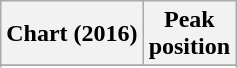<table class="wikitable sortable plainrowheaders">
<tr>
<th>Chart (2016)</th>
<th>Peak <br> position</th>
</tr>
<tr>
</tr>
<tr>
</tr>
</table>
